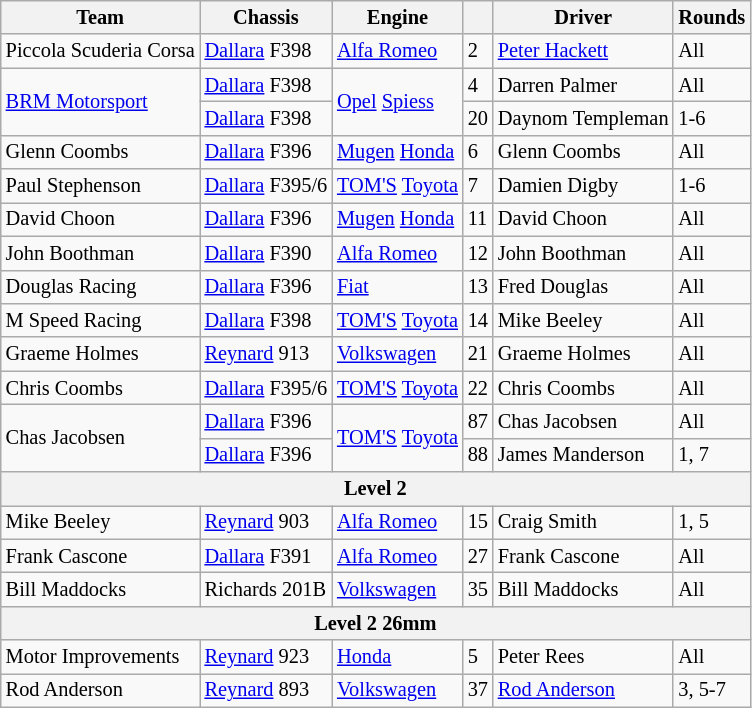<table class="wikitable" style="font-size: 85%">
<tr>
<th>Team</th>
<th>Chassis</th>
<th>Engine</th>
<th></th>
<th>Driver</th>
<th>Rounds</th>
</tr>
<tr>
<td>Piccola Scuderia Corsa</td>
<td><a href='#'>Dallara</a> F398</td>
<td><a href='#'>Alfa Romeo</a></td>
<td>2</td>
<td><a href='#'>Peter Hackett</a></td>
<td>All</td>
</tr>
<tr>
<td rowspan=2><a href='#'>BRM Motorsport</a></td>
<td><a href='#'>Dallara</a> F398</td>
<td rowspan=2><a href='#'>Opel</a> <a href='#'>Spiess</a></td>
<td>4</td>
<td>Darren Palmer</td>
<td>All</td>
</tr>
<tr>
<td><a href='#'>Dallara</a> F398</td>
<td>20</td>
<td>Daynom Templeman</td>
<td>1-6</td>
</tr>
<tr>
<td>Glenn Coombs</td>
<td><a href='#'>Dallara</a> F396</td>
<td><a href='#'>Mugen</a> <a href='#'>Honda</a></td>
<td>6</td>
<td>Glenn Coombs</td>
<td>All</td>
</tr>
<tr>
<td>Paul Stephenson</td>
<td><a href='#'>Dallara</a> F395/6</td>
<td><a href='#'>TOM'S</a> <a href='#'>Toyota</a></td>
<td>7</td>
<td>Damien Digby</td>
<td>1-6</td>
</tr>
<tr>
<td>David Choon</td>
<td><a href='#'>Dallara</a> F396</td>
<td><a href='#'>Mugen</a> <a href='#'>Honda</a></td>
<td>11</td>
<td>David Choon</td>
<td>All</td>
</tr>
<tr>
<td>John Boothman</td>
<td><a href='#'>Dallara</a> F390</td>
<td><a href='#'>Alfa Romeo</a></td>
<td>12</td>
<td>John Boothman</td>
<td>All</td>
</tr>
<tr>
<td>Douglas Racing</td>
<td><a href='#'>Dallara</a> F396</td>
<td><a href='#'>Fiat</a></td>
<td>13</td>
<td>Fred Douglas</td>
<td>All</td>
</tr>
<tr>
<td>M Speed Racing</td>
<td><a href='#'>Dallara</a> F398</td>
<td><a href='#'>TOM'S</a> <a href='#'>Toyota</a></td>
<td>14</td>
<td>Mike Beeley</td>
<td>All</td>
</tr>
<tr>
<td>Graeme Holmes</td>
<td><a href='#'>Reynard</a> 913</td>
<td><a href='#'>Volkswagen</a></td>
<td>21</td>
<td>Graeme Holmes</td>
<td>All</td>
</tr>
<tr>
<td>Chris Coombs</td>
<td><a href='#'>Dallara</a> F395/6</td>
<td><a href='#'>TOM'S</a> <a href='#'>Toyota</a></td>
<td>22</td>
<td>Chris Coombs</td>
<td>All</td>
</tr>
<tr>
<td rowspan=2>Chas Jacobsen</td>
<td><a href='#'>Dallara</a> F396</td>
<td rowspan=2><a href='#'>TOM'S</a> <a href='#'>Toyota</a></td>
<td>87</td>
<td>Chas Jacobsen</td>
<td>All</td>
</tr>
<tr>
<td><a href='#'>Dallara</a> F396</td>
<td>88</td>
<td>James Manderson</td>
<td>1, 7</td>
</tr>
<tr>
<th colspan=20>Level 2</th>
</tr>
<tr>
<td>Mike Beeley</td>
<td><a href='#'>Reynard</a> 903</td>
<td><a href='#'>Alfa Romeo</a></td>
<td>15</td>
<td>Craig Smith</td>
<td>1, 5</td>
</tr>
<tr>
<td>Frank Cascone</td>
<td><a href='#'>Dallara</a> F391</td>
<td><a href='#'>Alfa Romeo</a></td>
<td>27</td>
<td>Frank Cascone</td>
<td>All</td>
</tr>
<tr>
<td>Bill Maddocks</td>
<td>Richards 201B</td>
<td><a href='#'>Volkswagen</a></td>
<td>35</td>
<td>Bill Maddocks</td>
<td>All</td>
</tr>
<tr>
<th colspan=20>Level 2 26mm</th>
</tr>
<tr>
<td>Motor Improvements</td>
<td><a href='#'>Reynard</a> 923</td>
<td><a href='#'>Honda</a></td>
<td>5</td>
<td>Peter Rees</td>
<td>All</td>
</tr>
<tr>
<td>Rod Anderson</td>
<td><a href='#'>Reynard</a> 893</td>
<td><a href='#'>Volkswagen</a></td>
<td>37</td>
<td><a href='#'>Rod Anderson</a></td>
<td>3, 5-7</td>
</tr>
</table>
